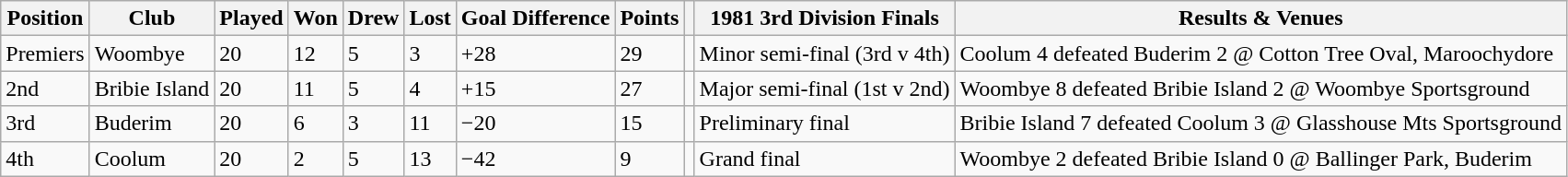<table class="wikitable">
<tr>
<th>Position</th>
<th>Club</th>
<th>Played</th>
<th>Won</th>
<th>Drew</th>
<th>Lost</th>
<th>Goal Difference</th>
<th>Points</th>
<th></th>
<th>1981 3rd Division Finals</th>
<th>Results & Venues</th>
</tr>
<tr>
<td>Premiers</td>
<td>Woombye</td>
<td>20</td>
<td>12</td>
<td>5</td>
<td>3</td>
<td>+28</td>
<td>29</td>
<td></td>
<td>Minor semi-final (3rd v 4th)</td>
<td>Coolum 4 defeated Buderim 2 @ Cotton Tree Oval, Maroochydore</td>
</tr>
<tr>
<td>2nd</td>
<td>Bribie Island</td>
<td>20</td>
<td>11</td>
<td>5</td>
<td>4</td>
<td>+15</td>
<td>27</td>
<td></td>
<td>Major semi-final (1st v 2nd)</td>
<td>Woombye 8 defeated Bribie Island 2 @ Woombye Sportsground</td>
</tr>
<tr>
<td>3rd</td>
<td>Buderim</td>
<td>20</td>
<td>6</td>
<td>3</td>
<td>11</td>
<td>−20</td>
<td>15</td>
<td></td>
<td>Preliminary final</td>
<td>Bribie Island 7 defeated Coolum 3 @ Glasshouse Mts Sportsground</td>
</tr>
<tr>
<td>4th</td>
<td>Coolum</td>
<td>20</td>
<td>2</td>
<td>5</td>
<td>13</td>
<td>−42</td>
<td>9</td>
<td></td>
<td>Grand final</td>
<td>Woombye 2 defeated Bribie Island 0 @ Ballinger Park, Buderim</td>
</tr>
</table>
